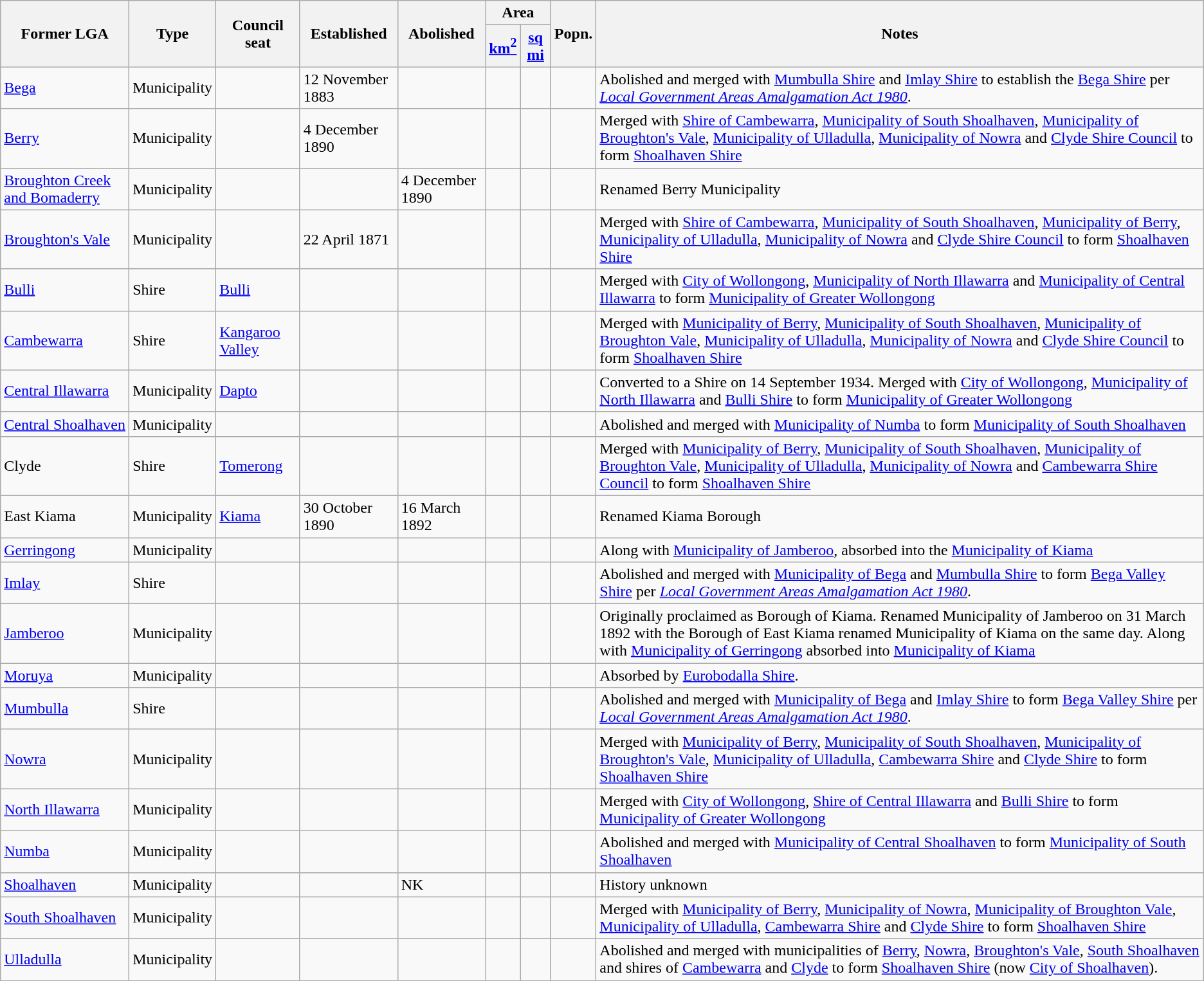<table class="wikitable sortable">
<tr>
<th rowspan=2>Former LGA</th>
<th rowspan=2>Type</th>
<th rowspan=2>Council<br>seat</th>
<th rowspan=2>Established</th>
<th rowspan=2>Abolished</th>
<th colspan=2>Area</th>
<th rowspan=2>Popn.<br></th>
<th rowspan=2>Notes</th>
</tr>
<tr>
<th><a href='#'>km<sup>2</sup></a></th>
<th><a href='#'>sq mi</a></th>
</tr>
<tr>
<td><a href='#'>Bega</a></td>
<td>Municipality</td>
<td></td>
<td>12 November 1883</td>
<td></td>
<td></td>
<td></td>
<td></td>
<td>Abolished and merged with <a href='#'>Mumbulla Shire</a> and <a href='#'>Imlay Shire</a> to establish the <a href='#'>Bega Shire</a> per <em><a href='#'>Local Government Areas Amalgamation Act 1980</a></em>.</td>
</tr>
<tr>
<td><a href='#'>Berry</a></td>
<td>Municipality</td>
<td></td>
<td>4 December 1890</td>
<td></td>
<td></td>
<td></td>
<td></td>
<td>Merged with <a href='#'>Shire of Cambewarra</a>, <a href='#'>Municipality of South Shoalhaven</a>, <a href='#'>Municipality of Broughton's Vale</a>, <a href='#'>Municipality of Ulladulla</a>, <a href='#'>Municipality of Nowra</a> and <a href='#'>Clyde Shire Council</a> to form <a href='#'>Shoalhaven Shire</a></td>
</tr>
<tr>
<td><a href='#'>Broughton Creek and Bomaderry</a></td>
<td>Municipality</td>
<td></td>
<td></td>
<td>4 December 1890</td>
<td></td>
<td></td>
<td></td>
<td>Renamed Berry Municipality</td>
</tr>
<tr>
<td><a href='#'>Broughton's Vale</a></td>
<td>Municipality</td>
<td></td>
<td>22 April 1871</td>
<td></td>
<td></td>
<td></td>
<td></td>
<td>Merged with <a href='#'>Shire of Cambewarra</a>, <a href='#'>Municipality of South Shoalhaven</a>, <a href='#'>Municipality of Berry</a>, <a href='#'>Municipality of Ulladulla</a>, <a href='#'>Municipality of Nowra</a> and <a href='#'>Clyde Shire Council</a> to form <a href='#'>Shoalhaven Shire</a></td>
</tr>
<tr>
<td><a href='#'>Bulli</a></td>
<td>Shire</td>
<td><a href='#'>Bulli</a></td>
<td></td>
<td></td>
<td></td>
<td></td>
<td></td>
<td>Merged with <a href='#'>City of Wollongong</a>, <a href='#'>Municipality of North Illawarra</a> and <a href='#'>Municipality of Central Illawarra</a> to form <a href='#'>Municipality of Greater Wollongong</a></td>
</tr>
<tr>
<td><a href='#'>Cambewarra</a></td>
<td>Shire</td>
<td><a href='#'>Kangaroo Valley</a></td>
<td></td>
<td></td>
<td></td>
<td></td>
<td></td>
<td>Merged with <a href='#'>Municipality of Berry</a>, <a href='#'>Municipality of South Shoalhaven</a>, <a href='#'>Municipality of Broughton Vale</a>, <a href='#'>Municipality of Ulladulla</a>, <a href='#'>Municipality of Nowra</a> and <a href='#'>Clyde Shire Council</a> to form <a href='#'>Shoalhaven Shire</a></td>
</tr>
<tr>
<td><a href='#'>Central Illawarra</a></td>
<td>Municipality</td>
<td><a href='#'>Dapto</a></td>
<td></td>
<td></td>
<td></td>
<td></td>
<td></td>
<td>Converted to a Shire on 14 September 1934. Merged with <a href='#'>City of Wollongong</a>, <a href='#'>Municipality of North Illawarra</a> and <a href='#'>Bulli Shire</a> to form <a href='#'>Municipality of Greater Wollongong</a></td>
</tr>
<tr>
<td><a href='#'>Central Shoalhaven</a></td>
<td>Municipality</td>
<td></td>
<td></td>
<td></td>
<td></td>
<td></td>
<td></td>
<td>Abolished and merged with <a href='#'>Municipality of Numba</a> to form <a href='#'>Municipality of South Shoalhaven</a></td>
</tr>
<tr>
<td>Clyde</td>
<td>Shire</td>
<td><a href='#'>Tomerong</a></td>
<td></td>
<td></td>
<td></td>
<td></td>
<td></td>
<td>Merged with <a href='#'>Municipality of Berry</a>, <a href='#'>Municipality of South Shoalhaven</a>, <a href='#'>Municipality of Broughton Vale</a>, <a href='#'>Municipality of Ulladulla</a>, <a href='#'>Municipality of Nowra</a> and <a href='#'>Cambewarra Shire Council</a> to form <a href='#'>Shoalhaven Shire</a></td>
</tr>
<tr>
<td>East Kiama</td>
<td>Municipality</td>
<td><a href='#'>Kiama</a></td>
<td>30 October 1890</td>
<td>16 March 1892</td>
<td></td>
<td></td>
<td></td>
<td>Renamed Kiama Borough</td>
</tr>
<tr>
<td><a href='#'>Gerringong</a></td>
<td>Municipality</td>
<td></td>
<td></td>
<td></td>
<td></td>
<td></td>
<td></td>
<td>Along with <a href='#'>Municipality of Jamberoo</a>, absorbed into the <a href='#'>Municipality of Kiama</a></td>
</tr>
<tr>
<td><a href='#'>Imlay</a></td>
<td>Shire</td>
<td></td>
<td></td>
<td></td>
<td></td>
<td></td>
<td></td>
<td>Abolished and merged with <a href='#'>Municipality of Bega</a> and <a href='#'>Mumbulla Shire</a> to form <a href='#'>Bega Valley Shire</a> per <em><a href='#'>Local Government Areas Amalgamation Act 1980</a></em>.</td>
</tr>
<tr>
<td><a href='#'>Jamberoo</a></td>
<td>Municipality</td>
<td></td>
<td></td>
<td></td>
<td></td>
<td></td>
<td></td>
<td>Originally proclaimed as Borough of Kiama. Renamed Municipality of Jamberoo on 31 March 1892 with the Borough of East Kiama renamed Municipality of Kiama on the same day. Along with <a href='#'>Municipality of Gerringong</a> absorbed into <a href='#'>Municipality of Kiama</a></td>
</tr>
<tr>
<td><a href='#'>Moruya</a></td>
<td>Municipality</td>
<td></td>
<td></td>
<td></td>
<td></td>
<td></td>
<td></td>
<td>Absorbed by <a href='#'>Eurobodalla Shire</a>.</td>
</tr>
<tr>
<td><a href='#'>Mumbulla</a></td>
<td>Shire</td>
<td></td>
<td></td>
<td></td>
<td></td>
<td></td>
<td></td>
<td>Abolished and merged with <a href='#'>Municipality of Bega</a> and <a href='#'>Imlay Shire</a> to form <a href='#'>Bega Valley Shire</a> per <em><a href='#'>Local Government Areas Amalgamation Act 1980</a></em>.</td>
</tr>
<tr>
<td><a href='#'>Nowra</a></td>
<td>Municipality</td>
<td></td>
<td></td>
<td></td>
<td></td>
<td></td>
<td></td>
<td>Merged with <a href='#'>Municipality of Berry</a>, <a href='#'>Municipality of South Shoalhaven</a>, <a href='#'>Municipality of Broughton's Vale</a>, <a href='#'>Municipality of Ulladulla</a>, <a href='#'>Cambewarra Shire</a> and <a href='#'>Clyde Shire</a> to form <a href='#'>Shoalhaven Shire</a></td>
</tr>
<tr>
<td><a href='#'>North Illawarra</a></td>
<td>Municipality</td>
<td></td>
<td></td>
<td></td>
<td></td>
<td></td>
<td></td>
<td>Merged with <a href='#'>City of Wollongong</a>, <a href='#'>Shire of Central Illawarra</a> and <a href='#'>Bulli Shire</a> to form <a href='#'>Municipality of Greater Wollongong</a></td>
</tr>
<tr>
<td><a href='#'>Numba</a></td>
<td>Municipality</td>
<td></td>
<td></td>
<td></td>
<td></td>
<td></td>
<td></td>
<td>Abolished and merged with <a href='#'>Municipality of Central Shoalhaven</a> to form <a href='#'>Municipality of South Shoalhaven</a></td>
</tr>
<tr>
<td><a href='#'>Shoalhaven</a></td>
<td>Municipality</td>
<td></td>
<td></td>
<td>NK</td>
<td></td>
<td></td>
<td></td>
<td>History unknown</td>
</tr>
<tr>
<td><a href='#'>South Shoalhaven</a></td>
<td>Municipality</td>
<td></td>
<td></td>
<td></td>
<td></td>
<td></td>
<td></td>
<td>Merged with <a href='#'>Municipality of Berry</a>, <a href='#'>Municipality of Nowra</a>, <a href='#'>Municipality of Broughton Vale</a>, <a href='#'>Municipality of Ulladulla</a>, <a href='#'>Cambewarra Shire</a> and <a href='#'>Clyde Shire</a> to form <a href='#'>Shoalhaven Shire</a></td>
</tr>
<tr>
<td><a href='#'>Ulladulla</a></td>
<td>Municipality</td>
<td></td>
<td></td>
<td></td>
<td></td>
<td></td>
<td></td>
<td>Abolished and merged with municipalities of <a href='#'>Berry</a>, <a href='#'>Nowra</a>, <a href='#'>Broughton's Vale</a>, <a href='#'>South Shoalhaven</a> and shires of <a href='#'>Cambewarra</a> and <a href='#'>Clyde</a> to form <a href='#'>Shoalhaven Shire</a> (now <a href='#'>City of Shoalhaven</a>).</td>
</tr>
</table>
